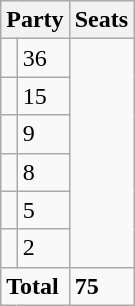<table class="wikitable">
<tr>
<th colspan=2>Party</th>
<th>Seats</th>
</tr>
<tr>
<td></td>
<td>36</td>
</tr>
<tr>
<td></td>
<td>15</td>
</tr>
<tr>
<td></td>
<td>9</td>
</tr>
<tr>
<td></td>
<td>8</td>
</tr>
<tr>
<td></td>
<td>5</td>
</tr>
<tr>
<td></td>
<td>2</td>
</tr>
<tr>
<td colspan="2"><strong>Total</strong></td>
<td><strong>75</strong></td>
</tr>
</table>
